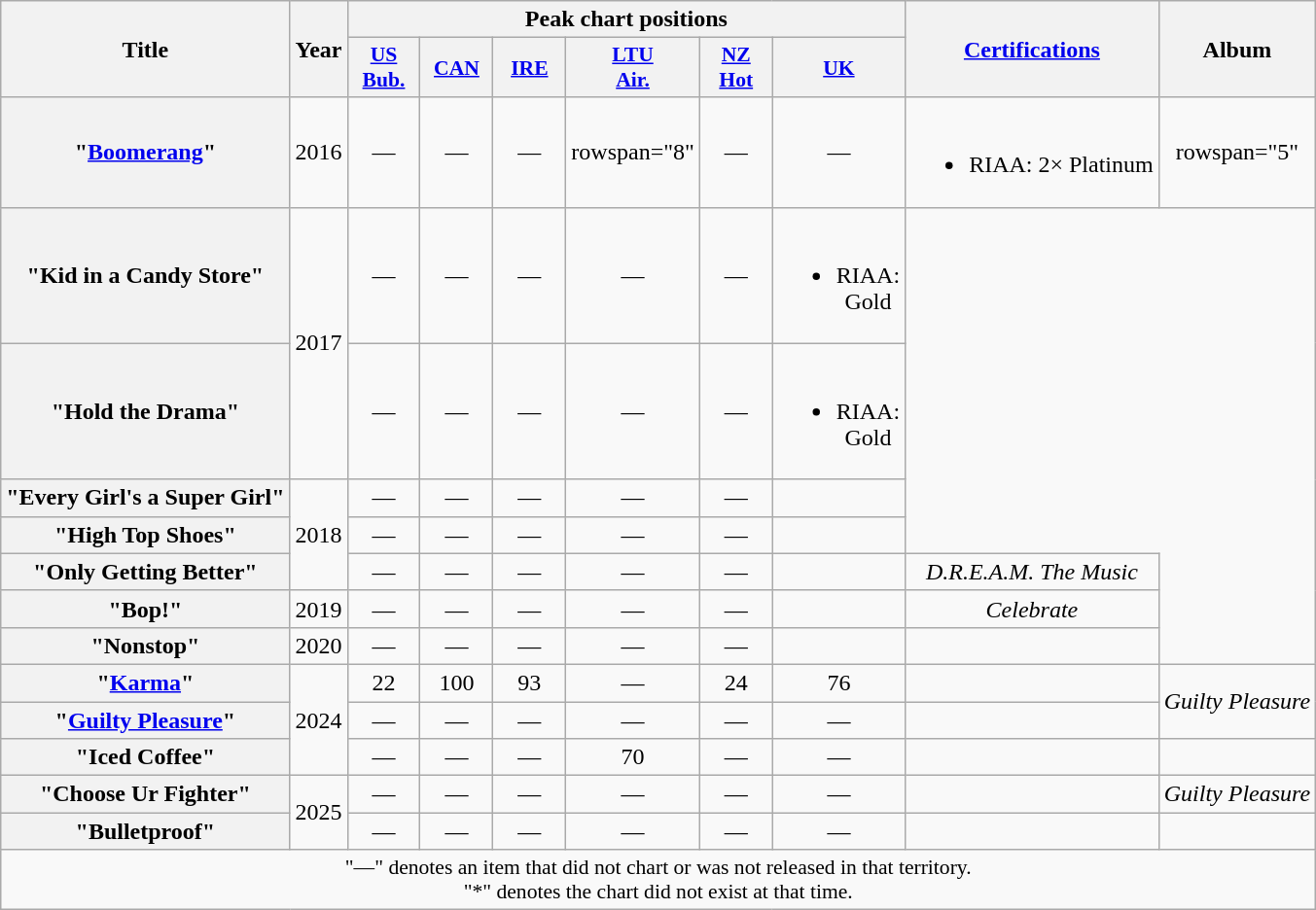<table class="wikitable plainrowheaders" style="text-align:center;">
<tr>
<th scope="col" rowspan="2">Title</th>
<th scope="col" rowspan="2">Year</th>
<th scope="col" colspan="6">Peak chart positions</th>
<th scope="col" rowspan="2"><a href='#'>Certifications</a></th>
<th scope="col" rowspan="2">Album</th>
</tr>
<tr>
<th scope="col" style="width:3em;font-size:90%;"><a href='#'>US<br>Bub.</a><br></th>
<th scope="col" style="width:3em;font-size:90%;"><a href='#'>CAN</a><br></th>
<th scope="col" style="width:3em;font-size:90%;"><a href='#'>IRE</a><br></th>
<th scope="col" style="width:3em;font-size:90%;"><a href='#'>LTU<br>Air.</a><br></th>
<th scope="col" style="width:3em;font-size:90%;"><a href='#'>NZ<br>Hot</a><br></th>
<th scope="col" style="width:3em;font-size:90%;"><a href='#'>UK</a><br></th>
</tr>
<tr>
<th scope="row">"<a href='#'>Boomerang</a>"</th>
<td>2016</td>
<td>—</td>
<td>—</td>
<td>—</td>
<td>rowspan="8" </td>
<td>—</td>
<td>—</td>
<td><br><ul><li>RIAA: 2× Platinum</li></ul></td>
<td>rowspan="5" </td>
</tr>
<tr>
<th scope="row">"Kid in a Candy Store"</th>
<td rowspan="2">2017</td>
<td>—</td>
<td>—</td>
<td>—</td>
<td>—</td>
<td>—</td>
<td><br><ul><li>RIAA: Gold</li></ul></td>
</tr>
<tr>
<th scope="row">"Hold the Drama"</th>
<td>—</td>
<td>—</td>
<td>—</td>
<td>—</td>
<td>—</td>
<td><br><ul><li>RIAA: Gold</li></ul></td>
</tr>
<tr>
<th scope="row">"Every Girl's a Super Girl"</th>
<td rowspan="3">2018</td>
<td>—</td>
<td>—</td>
<td>—</td>
<td>—</td>
<td>—</td>
<td></td>
</tr>
<tr>
<th scope="row">"High Top Shoes"</th>
<td>—</td>
<td>—</td>
<td>—</td>
<td>—</td>
<td>—</td>
<td></td>
</tr>
<tr>
<th scope="row">"Only Getting Better"</th>
<td>—</td>
<td>—</td>
<td>—</td>
<td>—</td>
<td>—</td>
<td></td>
<td><em>D.R.E.A.M. The Music</em></td>
</tr>
<tr>
<th scope="row">"Bop!"</th>
<td>2019</td>
<td>—</td>
<td>—</td>
<td>—</td>
<td>—</td>
<td>—</td>
<td></td>
<td><em>Celebrate</em></td>
</tr>
<tr>
<th scope="row">"Nonstop"</th>
<td>2020</td>
<td>—</td>
<td>—</td>
<td>—</td>
<td>—</td>
<td>—</td>
<td></td>
<td></td>
</tr>
<tr>
<th scope="row">"<a href='#'>Karma</a>"</th>
<td rowspan="3">2024</td>
<td>22</td>
<td>100</td>
<td>93</td>
<td>—</td>
<td>24</td>
<td>76</td>
<td></td>
<td rowspan="2"><em>Guilty Pleasure</em></td>
</tr>
<tr>
<th scope="row">"<a href='#'>Guilty Pleasure</a>"</th>
<td>—</td>
<td>—</td>
<td>—</td>
<td>—</td>
<td>—</td>
<td>—</td>
<td></td>
</tr>
<tr>
<th scope="row">"Iced Coffee"</th>
<td>—</td>
<td>—</td>
<td>—</td>
<td>70</td>
<td>—</td>
<td>—</td>
<td></td>
<td></td>
</tr>
<tr>
<th scope="row">"Choose Ur Fighter"</th>
<td rowspan="2">2025</td>
<td>—</td>
<td>—</td>
<td>—</td>
<td>—</td>
<td>—</td>
<td>—</td>
<td></td>
<td><em>Guilty Pleasure</em></td>
</tr>
<tr>
<th scope="row">"Bulletproof"</th>
<td>—</td>
<td>—</td>
<td>—</td>
<td>—</td>
<td>—</td>
<td>—</td>
<td></td>
<td></td>
</tr>
<tr>
<td colspan="10" style="font-size:90%;">"—" denotes an item that did not chart or was not released in that territory.<br>"*" denotes the chart did not exist at that time.</td>
</tr>
</table>
